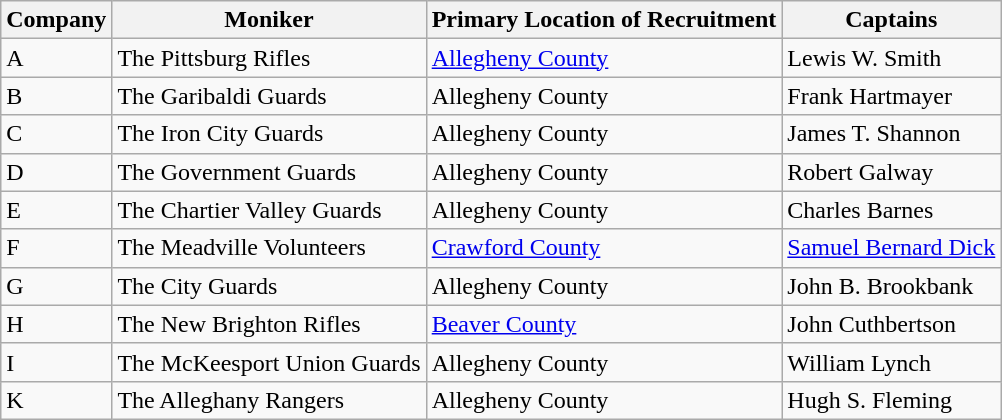<table class="wikitable">
<tr>
<th>Company</th>
<th>Moniker</th>
<th>Primary Location of Recruitment</th>
<th>Captains</th>
</tr>
<tr>
<td>A</td>
<td>The Pittsburg Rifles</td>
<td><a href='#'>Allegheny County</a></td>
<td>Lewis W. Smith</td>
</tr>
<tr>
<td>B</td>
<td>The Garibaldi Guards</td>
<td>Allegheny County</td>
<td>Frank Hartmayer</td>
</tr>
<tr>
<td>C</td>
<td>The Iron City Guards</td>
<td>Allegheny County</td>
<td>James T. Shannon</td>
</tr>
<tr>
<td>D</td>
<td>The Government Guards</td>
<td>Allegheny County</td>
<td>Robert Galway</td>
</tr>
<tr>
<td>E</td>
<td>The Chartier Valley Guards</td>
<td>Allegheny County</td>
<td>Charles Barnes</td>
</tr>
<tr>
<td>F</td>
<td>The Meadville Volunteers</td>
<td><a href='#'>Crawford County</a></td>
<td><a href='#'>Samuel Bernard Dick</a></td>
</tr>
<tr>
<td>G</td>
<td>The City Guards</td>
<td>Allegheny County</td>
<td>John B. Brookbank</td>
</tr>
<tr>
<td>H</td>
<td>The New Brighton Rifles</td>
<td><a href='#'>Beaver County</a></td>
<td>John Cuthbertson</td>
</tr>
<tr>
<td>I</td>
<td>The McKeesport Union Guards</td>
<td>Allegheny County</td>
<td>William Lynch</td>
</tr>
<tr>
<td>K</td>
<td>The Alleghany Rangers</td>
<td>Allegheny County</td>
<td>Hugh S. Fleming</td>
</tr>
</table>
